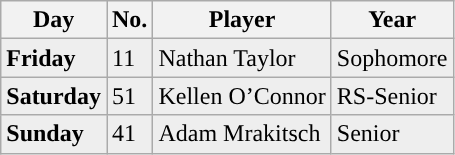<table class="wikitable non-sortable">
<tr>
<th style="text-align:center; ">Day</th>
<th style="text-align:center; ">No.</th>
<th style="text-align:center; ">Player</th>
<th style="text-align:center; ">Year</th>
</tr>
<tr style= "background:#eeeeee;""text-align:center;>
<td><strong>Friday</strong></td>
<td>11</td>
<td>Nathan Taylor</td>
<td>Sophomore</td>
</tr>
<tr style= "background:#eeeeee;""text-align:center;>
<td><strong>Saturday</strong></td>
<td>51</td>
<td>Kellen O’Connor</td>
<td>RS-Senior</td>
</tr>
<tr style= "background:#eeeeee;""text-align:center;>
<td><strong>Sunday</strong></td>
<td>41</td>
<td>Adam Mrakitsch</td>
<td>Senior</td>
</tr>
</table>
